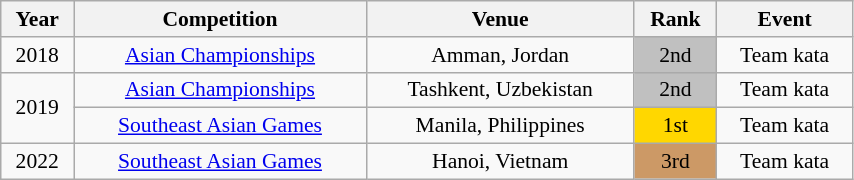<table class="wikitable sortable" width=45% style="font-size:90%; text-align:center;">
<tr>
<th>Year</th>
<th>Competition</th>
<th>Venue</th>
<th>Rank</th>
<th>Event</th>
</tr>
<tr>
<td>2018</td>
<td><a href='#'>Asian Championships</a></td>
<td>Amman, Jordan</td>
<td bgcolor="silver">2nd</td>
<td>Team kata</td>
</tr>
<tr>
<td rowspan=2>2019</td>
<td><a href='#'>Asian Championships</a></td>
<td>Tashkent, Uzbekistan</td>
<td bgcolor="silver">2nd</td>
<td>Team kata</td>
</tr>
<tr>
<td><a href='#'>Southeast Asian Games</a></td>
<td>Manila, Philippines</td>
<td bgcolor="gold">1st</td>
<td>Team kata</td>
</tr>
<tr>
<td>2022</td>
<td><a href='#'>Southeast Asian Games</a></td>
<td>Hanoi, Vietnam</td>
<td bgcolor="cc9966">3rd</td>
<td>Team kata</td>
</tr>
</table>
